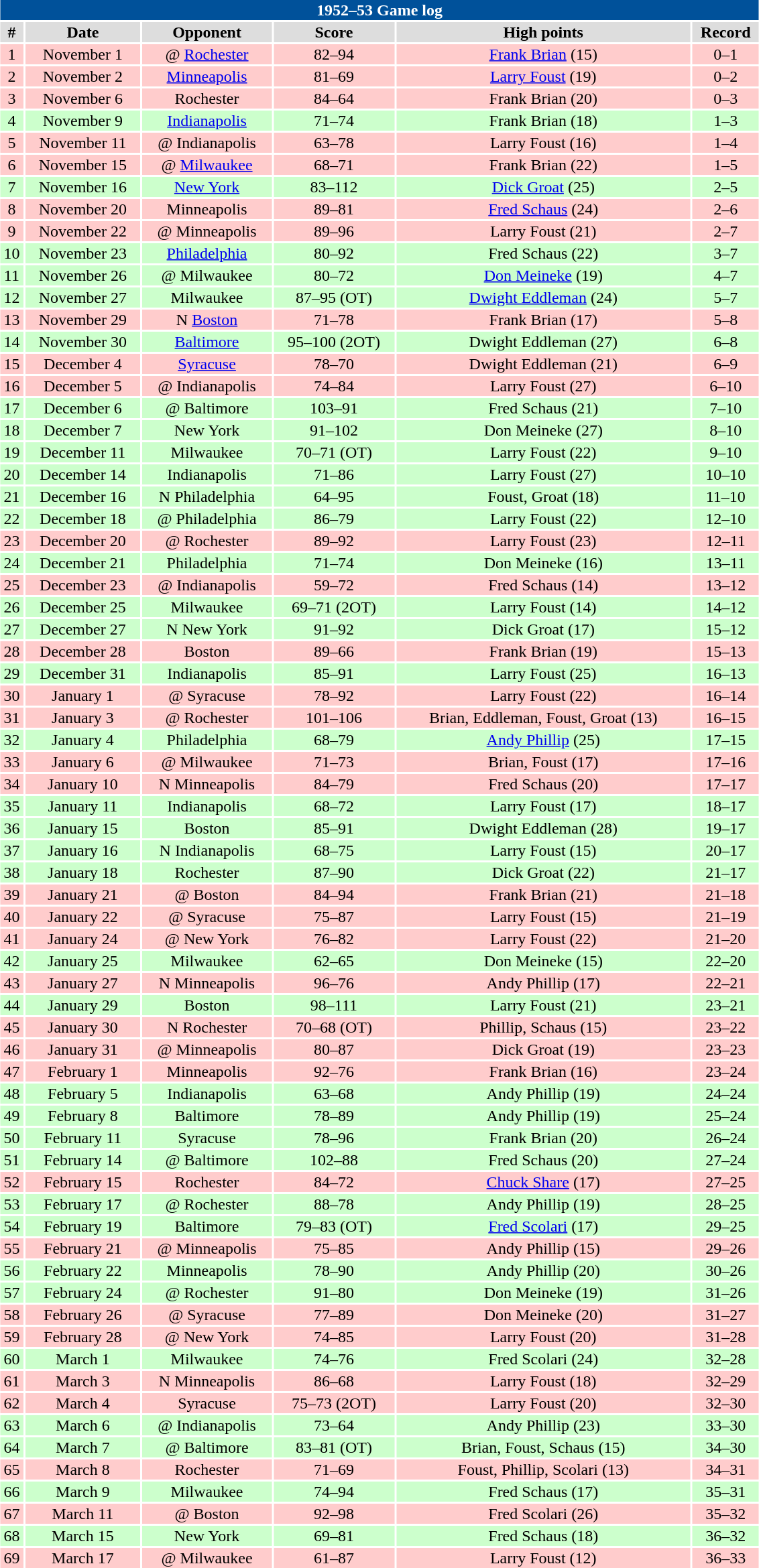<table class="toccolours collapsible" width=60% style="clear:both; margin:1.5em auto; text-align:center">
<tr>
<th colspan=11 style="background:#00519a; color:white;">1952–53 Game log</th>
</tr>
<tr align="center" bgcolor="#dddddd">
<td><strong>#</strong></td>
<td><strong>Date</strong></td>
<td><strong>Opponent</strong></td>
<td><strong>Score</strong></td>
<td><strong>High points</strong></td>
<td><strong>Record</strong></td>
</tr>
<tr align="center" bgcolor="ffcccc">
<td>1</td>
<td>November 1</td>
<td>@ <a href='#'>Rochester</a></td>
<td>82–94</td>
<td><a href='#'>Frank Brian</a> (15)</td>
<td>0–1</td>
</tr>
<tr align="center" bgcolor="ffcccc">
<td>2</td>
<td>November 2</td>
<td><a href='#'>Minneapolis</a></td>
<td>81–69</td>
<td><a href='#'>Larry Foust</a> (19)</td>
<td>0–2</td>
</tr>
<tr align="center" bgcolor="ffcccc">
<td>3</td>
<td>November 6</td>
<td>Rochester</td>
<td>84–64</td>
<td>Frank Brian (20)</td>
<td>0–3</td>
</tr>
<tr align="center" bgcolor="ccffcc">
<td>4</td>
<td>November 9</td>
<td><a href='#'>Indianapolis</a></td>
<td>71–74</td>
<td>Frank Brian (18)</td>
<td>1–3</td>
</tr>
<tr align="center" bgcolor="ffcccc">
<td>5</td>
<td>November 11</td>
<td>@ Indianapolis</td>
<td>63–78</td>
<td>Larry Foust (16)</td>
<td>1–4</td>
</tr>
<tr align="center" bgcolor="ffcccc">
<td>6</td>
<td>November 15</td>
<td>@ <a href='#'>Milwaukee</a></td>
<td>68–71</td>
<td>Frank Brian (22)</td>
<td>1–5</td>
</tr>
<tr align="center" bgcolor="ccffcc">
<td>7</td>
<td>November 16</td>
<td><a href='#'>New York</a></td>
<td>83–112</td>
<td><a href='#'>Dick Groat</a> (25)</td>
<td>2–5</td>
</tr>
<tr align="center" bgcolor="ffcccc">
<td>8</td>
<td>November 20</td>
<td>Minneapolis</td>
<td>89–81</td>
<td><a href='#'>Fred Schaus</a> (24)</td>
<td>2–6</td>
</tr>
<tr align="center" bgcolor="ffcccc">
<td>9</td>
<td>November 22</td>
<td>@ Minneapolis</td>
<td>89–96</td>
<td>Larry Foust (21)</td>
<td>2–7</td>
</tr>
<tr align="center" bgcolor="ccffcc">
<td>10</td>
<td>November 23</td>
<td><a href='#'>Philadelphia</a></td>
<td>80–92</td>
<td>Fred Schaus (22)</td>
<td>3–7</td>
</tr>
<tr align="center" bgcolor="ccffcc">
<td>11</td>
<td>November 26</td>
<td>@ Milwaukee</td>
<td>80–72</td>
<td><a href='#'>Don Meineke</a> (19)</td>
<td>4–7</td>
</tr>
<tr align="center" bgcolor="ccffcc">
<td>12</td>
<td>November 27</td>
<td>Milwaukee</td>
<td>87–95 (OT)</td>
<td><a href='#'>Dwight Eddleman</a> (24)</td>
<td>5–7</td>
</tr>
<tr align="center" bgcolor="ffcccc">
<td>13</td>
<td>November 29</td>
<td>N <a href='#'>Boston</a></td>
<td>71–78</td>
<td>Frank Brian (17)</td>
<td>5–8</td>
</tr>
<tr align="center" bgcolor="ccffcc">
<td>14</td>
<td>November 30</td>
<td><a href='#'>Baltimore</a></td>
<td>95–100 (2OT)</td>
<td>Dwight Eddleman (27)</td>
<td>6–8</td>
</tr>
<tr align="center" bgcolor="ffcccc">
<td>15</td>
<td>December 4</td>
<td><a href='#'>Syracuse</a></td>
<td>78–70</td>
<td>Dwight Eddleman (21)</td>
<td>6–9</td>
</tr>
<tr align="center" bgcolor="ffcccc">
<td>16</td>
<td>December 5</td>
<td>@ Indianapolis</td>
<td>74–84</td>
<td>Larry Foust (27)</td>
<td>6–10</td>
</tr>
<tr align="center" bgcolor="ccffcc">
<td>17</td>
<td>December 6</td>
<td>@ Baltimore</td>
<td>103–91</td>
<td>Fred Schaus (21)</td>
<td>7–10</td>
</tr>
<tr align="center" bgcolor="ccffcc">
<td>18</td>
<td>December 7</td>
<td>New York</td>
<td>91–102</td>
<td>Don Meineke (27)</td>
<td>8–10</td>
</tr>
<tr align="center" bgcolor="ccffcc">
<td>19</td>
<td>December 11</td>
<td>Milwaukee</td>
<td>70–71 (OT)</td>
<td>Larry Foust (22)</td>
<td>9–10</td>
</tr>
<tr align="center" bgcolor="ccffcc">
<td>20</td>
<td>December 14</td>
<td>Indianapolis</td>
<td>71–86</td>
<td>Larry Foust (27)</td>
<td>10–10</td>
</tr>
<tr align="center" bgcolor="ccffcc">
<td>21</td>
<td>December 16</td>
<td>N Philadelphia</td>
<td>64–95</td>
<td>Foust, Groat (18)</td>
<td>11–10</td>
</tr>
<tr align="center" bgcolor="ccffcc">
<td>22</td>
<td>December 18</td>
<td>@ Philadelphia</td>
<td>86–79</td>
<td>Larry Foust (22)</td>
<td>12–10</td>
</tr>
<tr align="center" bgcolor="ffcccc">
<td>23</td>
<td>December 20</td>
<td>@ Rochester</td>
<td>89–92</td>
<td>Larry Foust (23)</td>
<td>12–11</td>
</tr>
<tr align="center" bgcolor="ccffcc">
<td>24</td>
<td>December 21</td>
<td>Philadelphia</td>
<td>71–74</td>
<td>Don Meineke (16)</td>
<td>13–11</td>
</tr>
<tr align="center" bgcolor="ffcccc">
<td>25</td>
<td>December 23</td>
<td>@ Indianapolis</td>
<td>59–72</td>
<td>Fred Schaus (14)</td>
<td>13–12</td>
</tr>
<tr align="center" bgcolor="ccffcc">
<td>26</td>
<td>December 25</td>
<td>Milwaukee</td>
<td>69–71 (2OT)</td>
<td>Larry Foust (14)</td>
<td>14–12</td>
</tr>
<tr align="center" bgcolor="ccffcc">
<td>27</td>
<td>December 27</td>
<td>N New York</td>
<td>91–92</td>
<td>Dick Groat (17)</td>
<td>15–12</td>
</tr>
<tr align="center" bgcolor="ffcccc">
<td>28</td>
<td>December 28</td>
<td>Boston</td>
<td>89–66</td>
<td>Frank Brian (19)</td>
<td>15–13</td>
</tr>
<tr align="center" bgcolor="ccffcc">
<td>29</td>
<td>December 31</td>
<td>Indianapolis</td>
<td>85–91</td>
<td>Larry Foust (25)</td>
<td>16–13</td>
</tr>
<tr align="center" bgcolor="ffcccc">
<td>30</td>
<td>January 1</td>
<td>@ Syracuse</td>
<td>78–92</td>
<td>Larry Foust (22)</td>
<td>16–14</td>
</tr>
<tr align="center" bgcolor="ffcccc">
<td>31</td>
<td>January 3</td>
<td>@ Rochester</td>
<td>101–106</td>
<td>Brian, Eddleman, Foust, Groat (13)</td>
<td>16–15</td>
</tr>
<tr align="center" bgcolor="ccffcc">
<td>32</td>
<td>January 4</td>
<td>Philadelphia</td>
<td>68–79</td>
<td><a href='#'>Andy Phillip</a> (25)</td>
<td>17–15</td>
</tr>
<tr align="center" bgcolor="ffcccc">
<td>33</td>
<td>January 6</td>
<td>@ Milwaukee</td>
<td>71–73</td>
<td>Brian, Foust (17)</td>
<td>17–16</td>
</tr>
<tr align="center" bgcolor="ffcccc">
<td>34</td>
<td>January 10</td>
<td>N Minneapolis</td>
<td>84–79</td>
<td>Fred Schaus (20)</td>
<td>17–17</td>
</tr>
<tr align="center" bgcolor="ccffcc">
<td>35</td>
<td>January 11</td>
<td>Indianapolis</td>
<td>68–72</td>
<td>Larry Foust (17)</td>
<td>18–17</td>
</tr>
<tr align="center" bgcolor="ccffcc">
<td>36</td>
<td>January 15</td>
<td>Boston</td>
<td>85–91</td>
<td>Dwight Eddleman (28)</td>
<td>19–17</td>
</tr>
<tr align="center" bgcolor="ccffcc">
<td>37</td>
<td>January 16</td>
<td>N Indianapolis</td>
<td>68–75</td>
<td>Larry Foust (15)</td>
<td>20–17</td>
</tr>
<tr align="center" bgcolor="ccffcc">
<td>38</td>
<td>January 18</td>
<td>Rochester</td>
<td>87–90</td>
<td>Dick Groat (22)</td>
<td>21–17</td>
</tr>
<tr align="center" bgcolor="ffcccc">
<td>39</td>
<td>January 21</td>
<td>@ Boston</td>
<td>84–94</td>
<td>Frank Brian (21)</td>
<td>21–18</td>
</tr>
<tr align="center" bgcolor="ffcccc">
<td>40</td>
<td>January 22</td>
<td>@ Syracuse</td>
<td>75–87</td>
<td>Larry Foust (15)</td>
<td>21–19</td>
</tr>
<tr align="center" bgcolor="ffcccc">
<td>41</td>
<td>January 24</td>
<td>@ New York</td>
<td>76–82</td>
<td>Larry Foust (22)</td>
<td>21–20</td>
</tr>
<tr align="center" bgcolor="ccffcc">
<td>42</td>
<td>January 25</td>
<td>Milwaukee</td>
<td>62–65</td>
<td>Don Meineke (15)</td>
<td>22–20</td>
</tr>
<tr align="center" bgcolor="ffcccc">
<td>43</td>
<td>January 27</td>
<td>N Minneapolis</td>
<td>96–76</td>
<td>Andy Phillip (17)</td>
<td>22–21</td>
</tr>
<tr align="center" bgcolor="ccffcc">
<td>44</td>
<td>January 29</td>
<td>Boston</td>
<td>98–111</td>
<td>Larry Foust (21)</td>
<td>23–21</td>
</tr>
<tr align="center" bgcolor="ffcccc">
<td>45</td>
<td>January 30</td>
<td>N Rochester</td>
<td>70–68 (OT)</td>
<td>Phillip, Schaus (15)</td>
<td>23–22</td>
</tr>
<tr align="center" bgcolor="ffcccc">
<td>46</td>
<td>January 31</td>
<td>@ Minneapolis</td>
<td>80–87</td>
<td>Dick Groat (19)</td>
<td>23–23</td>
</tr>
<tr align="center" bgcolor="ffcccc">
<td>47</td>
<td>February 1</td>
<td>Minneapolis</td>
<td>92–76</td>
<td>Frank Brian (16)</td>
<td>23–24</td>
</tr>
<tr align="center" bgcolor="ccffcc">
<td>48</td>
<td>February 5</td>
<td>Indianapolis</td>
<td>63–68</td>
<td>Andy Phillip (19)</td>
<td>24–24</td>
</tr>
<tr align="center" bgcolor="ccffcc">
<td>49</td>
<td>February 8</td>
<td>Baltimore</td>
<td>78–89</td>
<td>Andy Phillip (19)</td>
<td>25–24</td>
</tr>
<tr align="center" bgcolor="ccffcc">
<td>50</td>
<td>February 11</td>
<td>Syracuse</td>
<td>78–96</td>
<td>Frank Brian (20)</td>
<td>26–24</td>
</tr>
<tr align="center" bgcolor="ccffcc">
<td>51</td>
<td>February 14</td>
<td>@ Baltimore</td>
<td>102–88</td>
<td>Fred Schaus (20)</td>
<td>27–24</td>
</tr>
<tr align="center" bgcolor="ffcccc">
<td>52</td>
<td>February 15</td>
<td>Rochester</td>
<td>84–72</td>
<td><a href='#'>Chuck Share</a> (17)</td>
<td>27–25</td>
</tr>
<tr align="center" bgcolor="ccffcc">
<td>53</td>
<td>February 17</td>
<td>@ Rochester</td>
<td>88–78</td>
<td>Andy Phillip (19)</td>
<td>28–25</td>
</tr>
<tr align="center" bgcolor="ccffcc">
<td>54</td>
<td>February 19</td>
<td>Baltimore</td>
<td>79–83 (OT)</td>
<td><a href='#'>Fred Scolari</a> (17)</td>
<td>29–25</td>
</tr>
<tr align="center" bgcolor="ffcccc">
<td>55</td>
<td>February 21</td>
<td>@ Minneapolis</td>
<td>75–85</td>
<td>Andy Phillip (15)</td>
<td>29–26</td>
</tr>
<tr align="center" bgcolor="ccffcc">
<td>56</td>
<td>February 22</td>
<td>Minneapolis</td>
<td>78–90</td>
<td>Andy Phillip (20)</td>
<td>30–26</td>
</tr>
<tr align="center" bgcolor="ccffcc">
<td>57</td>
<td>February 24</td>
<td>@ Rochester</td>
<td>91–80</td>
<td>Don Meineke (19)</td>
<td>31–26</td>
</tr>
<tr align="center" bgcolor="ffcccc">
<td>58</td>
<td>February 26</td>
<td>@ Syracuse</td>
<td>77–89</td>
<td>Don Meineke (20)</td>
<td>31–27</td>
</tr>
<tr align="center" bgcolor="ffcccc">
<td>59</td>
<td>February 28</td>
<td>@ New York</td>
<td>74–85</td>
<td>Larry Foust (20)</td>
<td>31–28</td>
</tr>
<tr align="center" bgcolor="ccffcc">
<td>60</td>
<td>March 1</td>
<td>Milwaukee</td>
<td>74–76</td>
<td>Fred Scolari (24)</td>
<td>32–28</td>
</tr>
<tr align="center" bgcolor="ffcccc">
<td>61</td>
<td>March 3</td>
<td>N Minneapolis</td>
<td>86–68</td>
<td>Larry Foust (18)</td>
<td>32–29</td>
</tr>
<tr align="center" bgcolor="ffcccc">
<td>62</td>
<td>March 4</td>
<td>Syracuse</td>
<td>75–73 (2OT)</td>
<td>Larry Foust (20)</td>
<td>32–30</td>
</tr>
<tr align="center" bgcolor="ccffcc">
<td>63</td>
<td>March 6</td>
<td>@ Indianapolis</td>
<td>73–64</td>
<td>Andy Phillip (23)</td>
<td>33–30</td>
</tr>
<tr align="center" bgcolor="ccffcc">
<td>64</td>
<td>March 7</td>
<td>@ Baltimore</td>
<td>83–81 (OT)</td>
<td>Brian, Foust, Schaus (15)</td>
<td>34–30</td>
</tr>
<tr align="center" bgcolor="ffcccc">
<td>65</td>
<td>March 8</td>
<td>Rochester</td>
<td>71–69</td>
<td>Foust, Phillip, Scolari (13)</td>
<td>34–31</td>
</tr>
<tr align="center" bgcolor="ccffcc">
<td>66</td>
<td>March 9</td>
<td>Milwaukee</td>
<td>74–94</td>
<td>Fred Schaus (17)</td>
<td>35–31</td>
</tr>
<tr align="center" bgcolor="ffcccc">
<td>67</td>
<td>March 11</td>
<td>@ Boston</td>
<td>92–98</td>
<td>Fred Scolari (26)</td>
<td>35–32</td>
</tr>
<tr align="center" bgcolor="ccffcc">
<td>68</td>
<td>March 15</td>
<td>New York</td>
<td>69–81</td>
<td>Fred Schaus (18)</td>
<td>36–32</td>
</tr>
<tr align="center" bgcolor="ffcccc">
<td>69</td>
<td>March 17</td>
<td>@ Milwaukee</td>
<td>61–87</td>
<td>Larry Foust (12)</td>
<td>36–33</td>
</tr>
</table>
